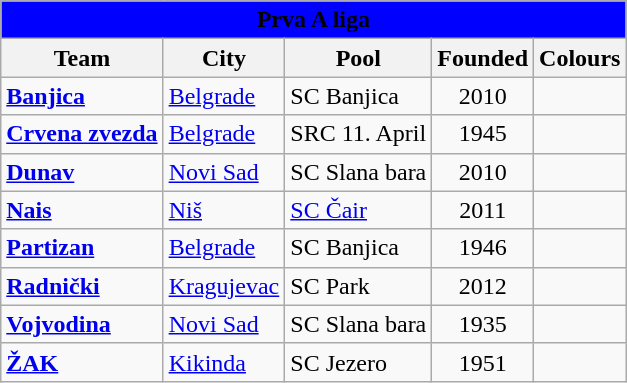<table class="wikitable sortable">
<tr>
<td bgcolor=blue align="center" colspan="17"><strong><span>Prva A liga</span></strong></td>
</tr>
<tr>
<th>Team</th>
<th>City</th>
<th>Pool</th>
<th>Founded</th>
<th>Colours</th>
</tr>
<tr>
<td><strong><a href='#'>Banjica</a></strong></td>
<td><a href='#'>Belgrade</a></td>
<td>SC Banjica</td>
<td style="text-align: center;">2010</td>
<td> </td>
</tr>
<tr>
<td><strong><a href='#'>Crvena zvezda</a></strong></td>
<td><a href='#'>Belgrade</a></td>
<td>SRC 11. April</td>
<td style="text-align: center;">1945</td>
<td> </td>
</tr>
<tr>
<td><strong><a href='#'>Dunav</a></strong></td>
<td><a href='#'>Novi Sad</a></td>
<td>SC Slana bara</td>
<td style="text-align: center;">2010</td>
<td> </td>
</tr>
<tr>
<td><strong><a href='#'>Nais</a></strong></td>
<td><a href='#'>Niš</a></td>
<td><a href='#'>SC Čair</a></td>
<td style="text-align: center;">2011</td>
<td> </td>
</tr>
<tr>
<td><strong><a href='#'>Partizan</a></strong></td>
<td><a href='#'>Belgrade</a></td>
<td>SC Banjica</td>
<td style="text-align: center;">1946</td>
<td> </td>
</tr>
<tr>
<td><strong><a href='#'>Radnički</a></strong></td>
<td><a href='#'>Kragujevac</a></td>
<td>SC Park</td>
<td style="text-align: center;">2012</td>
<td> </td>
</tr>
<tr>
<td><strong><a href='#'>Vojvodina</a></strong></td>
<td><a href='#'>Novi Sad</a></td>
<td>SC Slana bara</td>
<td style="text-align: center;">1935</td>
<td> </td>
</tr>
<tr>
<td><strong><a href='#'>ŽAK</a></strong></td>
<td><a href='#'>Kikinda</a></td>
<td>SC Jezero</td>
<td style="text-align: center;">1951</td>
<td> </td>
</tr>
</table>
